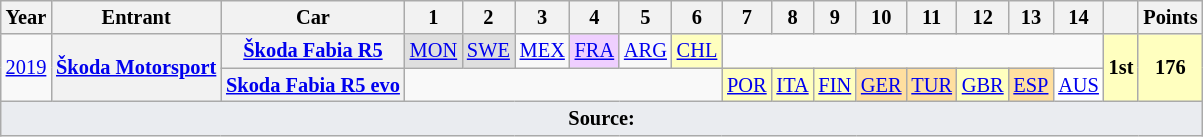<table class="wikitable" border="1" style="text-align:center; font-size:85%;">
<tr>
<th>Year</th>
<th>Entrant</th>
<th>Car</th>
<th>1</th>
<th>2</th>
<th>3</th>
<th>4</th>
<th>5</th>
<th>6</th>
<th>7</th>
<th>8</th>
<th>9</th>
<th>10</th>
<th>11</th>
<th>12</th>
<th>13</th>
<th>14</th>
<th></th>
<th>Points</th>
</tr>
<tr>
<td rowspan="2"><a href='#'>2019</a></td>
<th rowspan="2" nowrap><a href='#'>Škoda Motorsport</a></th>
<th nowrap><a href='#'>Škoda Fabia R5</a></th>
<td style="background:#DFDFDF"><a href='#'>MON</a><br></td>
<td style="background:#DFDFDF"><a href='#'>SWE</a><br></td>
<td><a href='#'>MEX</a></td>
<td style="background:#EFCFFF"><a href='#'>FRA</a><br></td>
<td><a href='#'>ARG</a></td>
<td style="background:#FFFFBF"><a href='#'>CHL</a><br></td>
<td colspan=8></td>
<th style="background:#FFFFBF" rowspan="2">1st</th>
<th style="background:#FFFFBF" rowspan="2">176</th>
</tr>
<tr>
<th nowrap><a href='#'>Skoda Fabia R5 evo</a></th>
<td colspan=6></td>
<td style="background:#FFFFBF"><a href='#'>POR</a><br></td>
<td style="background:#FFFFBF"><a href='#'>ITA</a><br></td>
<td style="background:#FFFFBF"><a href='#'>FIN</a><br></td>
<td style="background:#FFDF9F"><a href='#'>GER</a><br></td>
<td style="background:#FFDF9F"><a href='#'>TUR</a><br></td>
<td style="background:#FFFFBF"><a href='#'>GBR</a><br></td>
<td style="background:#FFDF9F"><a href='#'>ESP</a><br></td>
<td style="background:white"><a href='#'>AUS</a><br></td>
</tr>
<tr>
<td colspan="19" style="background-color:#EAECF0;text-align:center"><strong>Source:</strong></td>
</tr>
</table>
